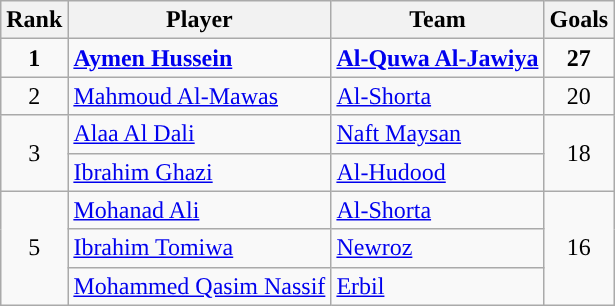<table class="wikitable" style="text-align:center">
<tr>
<th>Rank</th>
<th>Player</th>
<th>Team</th>
<th>Goals</th>
</tr>
<tr>
<td><strong>1</strong></td>
<td align="left"> <strong><a href='#'>Aymen Hussein</a></strong></td>
<td align="left"><strong><a href='#'>Al-Quwa Al-Jawiya</a></strong></td>
<td><strong>27</strong></td>
</tr>
<tr>
<td>2</td>
<td align=left> <a href='#'>Mahmoud Al-Mawas</a></td>
<td align=left><a href='#'>Al-Shorta</a></td>
<td>20</td>
</tr>
<tr>
<td rowspan=2>3</td>
<td align="left"> <a href='#'>Alaa Al Dali</a></td>
<td align="left"><a href='#'>Naft Maysan</a></td>
<td rowspan=2>18</td>
</tr>
<tr>
<td align=left> <a href='#'>Ibrahim Ghazi</a></td>
<td align=left><a href='#'>Al-Hudood</a></td>
</tr>
<tr>
<td rowspan=3>5</td>
<td align=left> <a href='#'>Mohanad Ali</a></td>
<td align=left><a href='#'>Al-Shorta</a></td>
<td rowspan=3>16</td>
</tr>
<tr>
<td align=left> <a href='#'>Ibrahim Tomiwa</a></td>
<td align=left><a href='#'>Newroz</a></td>
</tr>
<tr>
<td align=left> <a href='#'>Mohammed Qasim Nassif</a></td>
<td align=left><a href='#'>Erbil</a></td>
</tr>
</table>
